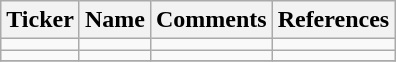<table class="wikitable sortable">
<tr>
<th>Ticker</th>
<th>Name</th>
<th>Comments</th>
<th>References</th>
</tr>
<tr>
<td></td>
<td></td>
<td></td>
<td></td>
</tr>
<tr>
<td></td>
<td></td>
<td></td>
<td></td>
</tr>
<tr>
</tr>
</table>
